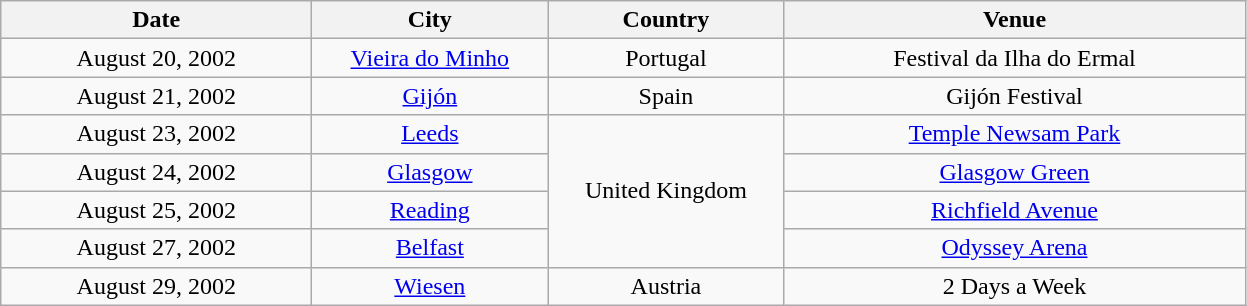<table class="wikitable" style="text-align:center;">
<tr>
<th width="200">Date</th>
<th width="150">City</th>
<th width="150">Country</th>
<th width="300">Venue</th>
</tr>
<tr>
<td>August 20, 2002</td>
<td><a href='#'>Vieira do Minho</a></td>
<td>Portugal</td>
<td>Festival da Ilha do Ermal</td>
</tr>
<tr>
<td>August 21, 2002</td>
<td><a href='#'>Gijón</a></td>
<td>Spain</td>
<td>Gijón Festival</td>
</tr>
<tr>
<td>August 23, 2002</td>
<td><a href='#'>Leeds</a></td>
<td rowspan="4">United Kingdom</td>
<td><a href='#'>Temple Newsam Park</a></td>
</tr>
<tr>
<td>August 24, 2002</td>
<td><a href='#'>Glasgow</a></td>
<td><a href='#'>Glasgow Green</a></td>
</tr>
<tr>
<td>August 25, 2002</td>
<td><a href='#'>Reading</a></td>
<td><a href='#'>Richfield Avenue</a></td>
</tr>
<tr>
<td>August 27, 2002</td>
<td><a href='#'>Belfast</a></td>
<td><a href='#'>Odyssey Arena</a></td>
</tr>
<tr>
<td>August 29, 2002</td>
<td><a href='#'>Wiesen</a></td>
<td>Austria</td>
<td>2 Days a Week</td>
</tr>
</table>
